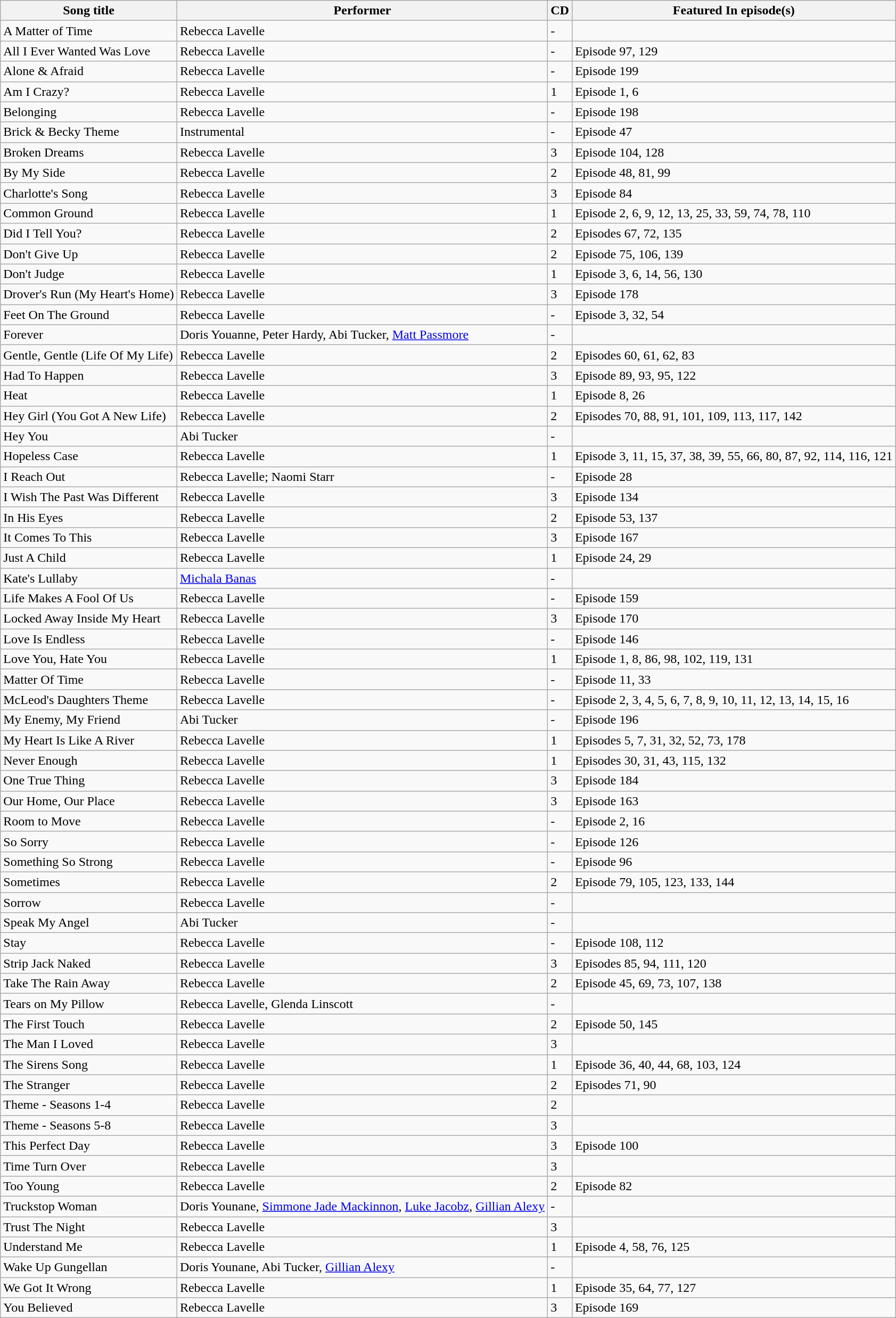<table class="wikitable sortable">
<tr>
<th>Song title</th>
<th>Performer</th>
<th>CD</th>
<th>Featured In episode(s)</th>
</tr>
<tr>
<td>A Matter of Time</td>
<td>Rebecca Lavelle</td>
<td>-</td>
<td></td>
</tr>
<tr>
<td>All I Ever Wanted Was Love</td>
<td>Rebecca Lavelle</td>
<td>-</td>
<td>Episode 97, 129</td>
</tr>
<tr>
<td>Alone & Afraid</td>
<td>Rebecca Lavelle</td>
<td>-</td>
<td>Episode 199</td>
</tr>
<tr>
<td>Am I Crazy?</td>
<td>Rebecca Lavelle</td>
<td>1</td>
<td>Episode 1, 6</td>
</tr>
<tr>
<td>Belonging</td>
<td>Rebecca Lavelle</td>
<td>-</td>
<td>Episode 198</td>
</tr>
<tr>
<td>Brick & Becky Theme</td>
<td>Instrumental</td>
<td>-</td>
<td>Episode 47</td>
</tr>
<tr>
<td>Broken Dreams</td>
<td>Rebecca Lavelle</td>
<td>3</td>
<td>Episode 104, 128</td>
</tr>
<tr>
<td>By My Side</td>
<td>Rebecca Lavelle</td>
<td>2</td>
<td>Episode 48, 81, 99</td>
</tr>
<tr>
<td>Charlotte's Song</td>
<td>Rebecca Lavelle</td>
<td>3</td>
<td>Episode 84</td>
</tr>
<tr>
<td>Common Ground</td>
<td>Rebecca Lavelle</td>
<td>1</td>
<td>Episode 2, 6, 9, 12, 13, 25, 33, 59, 74, 78, 110</td>
</tr>
<tr>
<td>Did I Tell You?</td>
<td>Rebecca Lavelle</td>
<td>2</td>
<td>Episodes 67, 72, 135</td>
</tr>
<tr>
<td>Don't Give Up</td>
<td>Rebecca Lavelle</td>
<td>2</td>
<td>Episode 75, 106, 139</td>
</tr>
<tr>
<td>Don't Judge</td>
<td>Rebecca Lavelle</td>
<td>1</td>
<td>Episode 3, 6, 14, 56, 130</td>
</tr>
<tr>
<td>Drover's Run (My Heart's Home)</td>
<td>Rebecca Lavelle</td>
<td>3</td>
<td>Episode 178</td>
</tr>
<tr>
<td>Feet On The Ground</td>
<td>Rebecca Lavelle</td>
<td>-</td>
<td>Episode 3, 32, 54</td>
</tr>
<tr>
<td>Forever</td>
<td>Doris Youanne, Peter Hardy, Abi Tucker, <a href='#'>Matt Passmore</a></td>
<td>-</td>
<td></td>
</tr>
<tr>
<td>Gentle, Gentle (Life Of My Life)</td>
<td>Rebecca Lavelle</td>
<td>2</td>
<td>Episodes 60, 61, 62, 83</td>
</tr>
<tr>
<td>Had To Happen</td>
<td>Rebecca Lavelle</td>
<td>3</td>
<td>Episode 89, 93, 95, 122</td>
</tr>
<tr>
<td>Heat</td>
<td>Rebecca Lavelle</td>
<td>1</td>
<td>Episode 8, 26</td>
</tr>
<tr>
<td>Hey Girl (You Got A New Life)</td>
<td>Rebecca Lavelle</td>
<td>2</td>
<td>Episodes 70, 88, 91, 101, 109, 113, 117, 142</td>
</tr>
<tr>
<td>Hey You</td>
<td>Abi Tucker</td>
<td>-</td>
<td></td>
</tr>
<tr>
<td>Hopeless Case</td>
<td>Rebecca Lavelle</td>
<td>1</td>
<td>Episode 3, 11, 15, 37, 38, 39, 55, 66, 80, 87, 92, 114, 116, 121</td>
</tr>
<tr>
<td>I Reach Out</td>
<td>Rebecca Lavelle; Naomi Starr</td>
<td>-</td>
<td>Episode 28</td>
</tr>
<tr>
<td>I Wish The Past Was Different</td>
<td>Rebecca Lavelle</td>
<td>3</td>
<td>Episode 134</td>
</tr>
<tr>
<td>In His Eyes</td>
<td>Rebecca Lavelle</td>
<td>2</td>
<td>Episode 53, 137</td>
</tr>
<tr>
<td>It Comes To This</td>
<td>Rebecca Lavelle</td>
<td>3</td>
<td>Episode 167</td>
</tr>
<tr>
<td>Just A Child</td>
<td>Rebecca Lavelle</td>
<td>1</td>
<td>Episode 24, 29</td>
</tr>
<tr>
<td>Kate's Lullaby</td>
<td><a href='#'>Michala Banas</a></td>
<td>-</td>
<td></td>
</tr>
<tr>
<td>Life Makes A Fool Of Us</td>
<td>Rebecca Lavelle</td>
<td>-</td>
<td>Episode 159</td>
</tr>
<tr>
<td>Locked Away Inside My Heart</td>
<td>Rebecca Lavelle</td>
<td>3</td>
<td>Episode 170</td>
</tr>
<tr>
<td>Love Is Endless</td>
<td>Rebecca Lavelle</td>
<td>-</td>
<td>Episode 146</td>
</tr>
<tr>
<td>Love You, Hate You</td>
<td>Rebecca Lavelle</td>
<td>1</td>
<td>Episode 1, 8, 86, 98, 102, 119, 131</td>
</tr>
<tr>
<td>Matter Of Time</td>
<td>Rebecca Lavelle</td>
<td>-</td>
<td>Episode 11, 33</td>
</tr>
<tr>
<td>McLeod's Daughters Theme</td>
<td>Rebecca Lavelle</td>
<td>-</td>
<td>Episode 2, 3, 4, 5, 6, 7, 8, 9, 10, 11, 12, 13, 14, 15, 16</td>
</tr>
<tr>
<td>My Enemy, My Friend</td>
<td>Abi Tucker</td>
<td>-</td>
<td>Episode 196</td>
</tr>
<tr>
<td>My Heart Is Like A River</td>
<td>Rebecca Lavelle</td>
<td>1</td>
<td>Episodes 5, 7, 31, 32, 52, 73, 178</td>
</tr>
<tr>
<td>Never Enough</td>
<td>Rebecca Lavelle</td>
<td>1</td>
<td>Episodes 30, 31, 43, 115, 132</td>
</tr>
<tr>
<td>One True Thing</td>
<td>Rebecca Lavelle</td>
<td>3</td>
<td>Episode 184</td>
</tr>
<tr>
<td>Our Home, Our Place</td>
<td>Rebecca Lavelle</td>
<td>3</td>
<td>Episode 163</td>
</tr>
<tr>
<td>Room to Move</td>
<td>Rebecca Lavelle</td>
<td>-</td>
<td>Episode 2, 16</td>
</tr>
<tr>
<td>So Sorry</td>
<td>Rebecca Lavelle</td>
<td>-</td>
<td>Episode 126</td>
</tr>
<tr>
<td>Something So Strong</td>
<td>Rebecca Lavelle</td>
<td>-</td>
<td>Episode 96</td>
</tr>
<tr>
<td>Sometimes</td>
<td>Rebecca Lavelle</td>
<td>2</td>
<td>Episode 79, 105, 123, 133, 144</td>
</tr>
<tr>
<td>Sorrow</td>
<td>Rebecca Lavelle</td>
<td>-</td>
<td></td>
</tr>
<tr>
<td>Speak My Angel</td>
<td>Abi Tucker</td>
<td>-</td>
<td></td>
</tr>
<tr>
<td>Stay</td>
<td>Rebecca Lavelle</td>
<td>-</td>
<td>Episode 108, 112</td>
</tr>
<tr>
<td>Strip Jack Naked</td>
<td>Rebecca Lavelle</td>
<td>3</td>
<td>Episodes 85, 94, 111, 120</td>
</tr>
<tr>
<td>Take The Rain Away</td>
<td>Rebecca Lavelle</td>
<td>2</td>
<td>Episode 45, 69, 73, 107, 138</td>
</tr>
<tr>
<td>Tears on My Pillow</td>
<td>Rebecca Lavelle, Glenda Linscott</td>
<td>-</td>
<td></td>
</tr>
<tr>
<td>The First Touch</td>
<td>Rebecca Lavelle</td>
<td>2</td>
<td>Episode 50, 145</td>
</tr>
<tr>
<td>The Man I Loved</td>
<td>Rebecca Lavelle</td>
<td>3</td>
<td></td>
</tr>
<tr>
<td>The Sirens Song</td>
<td>Rebecca Lavelle</td>
<td>1</td>
<td>Episode 36, 40, 44, 68, 103, 124</td>
</tr>
<tr>
<td>The Stranger</td>
<td>Rebecca Lavelle</td>
<td>2</td>
<td>Episodes 71, 90</td>
</tr>
<tr>
<td>Theme - Seasons 1-4</td>
<td>Rebecca Lavelle</td>
<td>2</td>
<td></td>
</tr>
<tr>
<td>Theme - Seasons 5-8</td>
<td>Rebecca Lavelle</td>
<td>3</td>
<td></td>
</tr>
<tr>
<td>This Perfect Day</td>
<td>Rebecca Lavelle</td>
<td>3</td>
<td>Episode 100</td>
</tr>
<tr>
<td>Time Turn Over</td>
<td>Rebecca Lavelle</td>
<td>3</td>
<td></td>
</tr>
<tr>
<td>Too Young</td>
<td>Rebecca Lavelle</td>
<td>2</td>
<td>Episode 82</td>
</tr>
<tr>
<td>Truckstop Woman</td>
<td>Doris Younane, <a href='#'>Simmone Jade Mackinnon</a>, <a href='#'>Luke Jacobz</a>, <a href='#'>Gillian Alexy</a></td>
<td>-</td>
<td></td>
</tr>
<tr>
<td>Trust The Night</td>
<td>Rebecca Lavelle</td>
<td>3</td>
<td></td>
</tr>
<tr>
<td>Understand Me</td>
<td>Rebecca Lavelle</td>
<td>1</td>
<td>Episode 4, 58, 76, 125</td>
</tr>
<tr>
<td>Wake Up Gungellan</td>
<td>Doris Younane, Abi Tucker, <a href='#'>Gillian Alexy</a></td>
<td>-</td>
<td></td>
</tr>
<tr>
<td>We Got It Wrong</td>
<td>Rebecca Lavelle</td>
<td>1</td>
<td>Episode 35, 64, 77, 127</td>
</tr>
<tr>
<td>You Believed</td>
<td>Rebecca Lavelle</td>
<td>3</td>
<td>Episode 169</td>
</tr>
</table>
